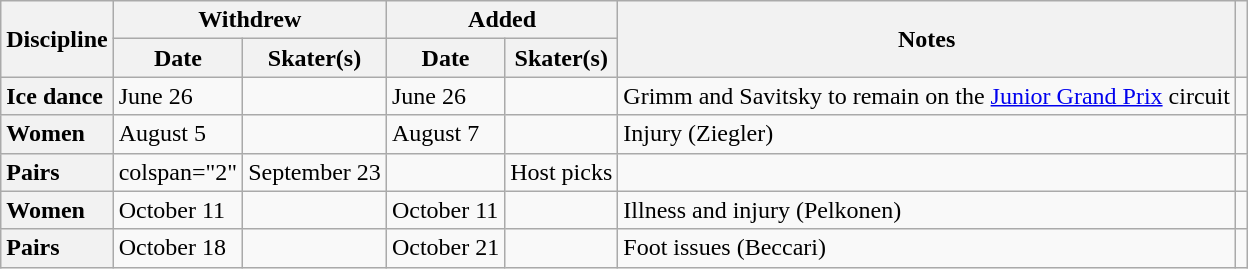<table class="wikitable unsortable">
<tr>
<th scope="col" rowspan=2>Discipline</th>
<th scope="col" colspan=2>Withdrew</th>
<th scope="col" colspan=2>Added</th>
<th scope="col" rowspan=2>Notes</th>
<th scope="col" rowspan=2></th>
</tr>
<tr>
<th>Date</th>
<th>Skater(s)</th>
<th>Date</th>
<th>Skater(s)</th>
</tr>
<tr>
<th scope="row" style="text-align:left">Ice dance</th>
<td>June 26</td>
<td></td>
<td>June 26</td>
<td></td>
<td>Grimm and Savitsky to remain on the <a href='#'>Junior Grand Prix</a> circuit</td>
<td></td>
</tr>
<tr>
<th scope="row" style="text-align:left">Women</th>
<td>August 5</td>
<td></td>
<td>August 7</td>
<td></td>
<td>Injury (Ziegler)</td>
<td></td>
</tr>
<tr>
<th scope="row" style="text-align:left">Pairs</th>
<td>colspan="2" </td>
<td>September 23</td>
<td></td>
<td>Host picks</td>
<td></td>
</tr>
<tr>
<th scope="row" style="text-align:left">Women</th>
<td>October 11</td>
<td></td>
<td>October 11</td>
<td></td>
<td>Illness and injury (Pelkonen)</td>
<td></td>
</tr>
<tr>
<th scope="row" style="text-align:left">Pairs</th>
<td>October 18</td>
<td></td>
<td>October 21</td>
<td></td>
<td>Foot issues (Beccari)</td>
<td></td>
</tr>
</table>
